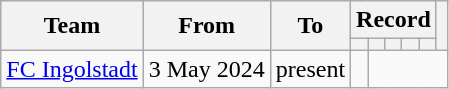<table class="wikitable" style="text-align: center">
<tr>
<th rowspan="2">Team</th>
<th rowspan="2">From</th>
<th rowspan="2">To</th>
<th colspan="5">Record</th>
<th rowspan="2"></th>
</tr>
<tr>
<th></th>
<th></th>
<th></th>
<th></th>
<th></th>
</tr>
<tr>
<td><a href='#'>FC Ingolstadt</a></td>
<td>3 May 2024</td>
<td>present<br></td>
<td></td>
</tr>
</table>
